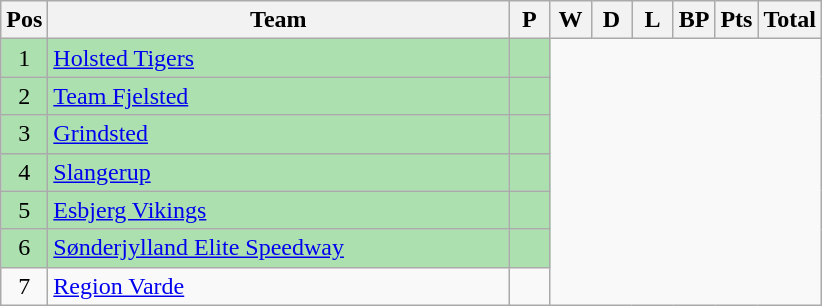<table class="wikitable" style="font-size: 100%">
<tr>
<th width=20>Pos</th>
<th width=300>Team</th>
<th width=20>P</th>
<th width=20>W</th>
<th width=20>D</th>
<th width=20>L</th>
<th width=20>BP</th>
<th width=20>Pts</th>
<th width=20>Total</th>
</tr>
<tr align=center style="background:#ACE1AF;">
<td>1</td>
<td align="left"><a href='#'>Holsted Tigers</a></td>
<td></td>
</tr>
<tr align=center  style="background:#ACE1AF;">
<td>2</td>
<td align="left"><a href='#'>Team Fjelsted</a></td>
<td></td>
</tr>
<tr align=center style="background:#ACE1AF;">
<td>3</td>
<td align="left"><a href='#'>Grindsted</a></td>
<td></td>
</tr>
<tr align=center style="background:#ACE1AF;">
<td>4</td>
<td align="left"><a href='#'>Slangerup</a></td>
<td></td>
</tr>
<tr align=center style="background:#ACE1AF;">
<td>5</td>
<td align="left"><a href='#'>Esbjerg Vikings</a></td>
<td></td>
</tr>
<tr align=center style="background:#ACE1AF;">
<td>6</td>
<td align="left"><a href='#'>Sønderjylland Elite Speedway</a></td>
<td></td>
</tr>
<tr align=center>
<td>7</td>
<td align="left"><a href='#'>Region Varde</a></td>
<td></td>
</tr>
</table>
